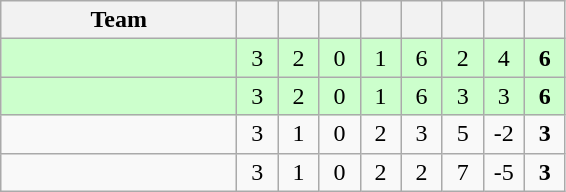<table class="wikitable" style="text-align:center;">
<tr>
<th width=150>Team</th>
<th width=20 abbr="Played"></th>
<th width=20 abbr="Won"></th>
<th width=20 abbr="Drawn"></th>
<th width=20 abbr="Lost"></th>
<th width=20 abbr="Goals for"></th>
<th width=20 abbr="Goals against"></th>
<th width=20 abbr="Goal difference"></th>
<th width=20 abbr="Points"></th>
</tr>
<tr bgcolor="#ccffcc">
<td align="left"></td>
<td>3</td>
<td>2</td>
<td>0</td>
<td>1</td>
<td>6</td>
<td>2</td>
<td>4</td>
<td><strong>6</strong></td>
</tr>
<tr bgcolor="#ccffcc">
<td align="left"></td>
<td>3</td>
<td>2</td>
<td>0</td>
<td>1</td>
<td>6</td>
<td>3</td>
<td>3</td>
<td><strong>6</strong></td>
</tr>
<tr>
<td align="left"></td>
<td>3</td>
<td>1</td>
<td>0</td>
<td>2</td>
<td>3</td>
<td>5</td>
<td>-2</td>
<td><strong>3</strong></td>
</tr>
<tr>
<td align="left"></td>
<td>3</td>
<td>1</td>
<td>0</td>
<td>2</td>
<td>2</td>
<td>7</td>
<td>-5</td>
<td><strong>3</strong></td>
</tr>
</table>
